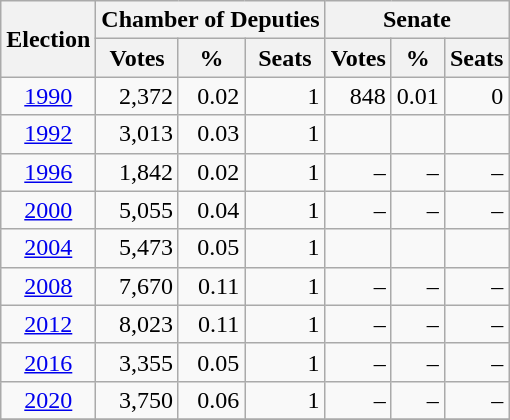<table class=wikitable style=text-align:right>
<tr>
<th rowspan=2>Election</th>
<th colspan=3>Chamber of Deputies</th>
<th colspan=3>Senate</th>
</tr>
<tr>
<th>Votes</th>
<th>%</th>
<th>Seats</th>
<th>Votes</th>
<th>%</th>
<th>Seats</th>
</tr>
<tr>
<td align=center><a href='#'>1990</a></td>
<td>2,372</td>
<td>0.02</td>
<td>1</td>
<td>848</td>
<td>0.01</td>
<td>0</td>
</tr>
<tr>
<td align=center><a href='#'>1992</a></td>
<td>3,013</td>
<td>0.03</td>
<td>1</td>
<td></td>
<td></td>
<td></td>
</tr>
<tr>
<td align=center><a href='#'>1996</a></td>
<td>1,842</td>
<td>0.02</td>
<td>1</td>
<td>–</td>
<td>–</td>
<td>–</td>
</tr>
<tr>
<td align=center><a href='#'>2000</a></td>
<td>5,055</td>
<td>0.04</td>
<td>1</td>
<td>–</td>
<td>–</td>
<td>–</td>
</tr>
<tr>
<td align=center><a href='#'>2004</a></td>
<td>5,473</td>
<td>0.05</td>
<td>1</td>
<td></td>
<td></td>
<td></td>
</tr>
<tr>
<td align=center><a href='#'>2008</a></td>
<td>7,670</td>
<td>0.11</td>
<td>1</td>
<td>–</td>
<td>–</td>
<td>–</td>
</tr>
<tr>
<td align=center><a href='#'>2012</a></td>
<td>8,023</td>
<td>0.11</td>
<td>1</td>
<td>–</td>
<td>–</td>
<td>–</td>
</tr>
<tr>
<td align=center><a href='#'>2016</a></td>
<td>3,355</td>
<td>0.05</td>
<td>1</td>
<td>–</td>
<td>–</td>
<td>–</td>
</tr>
<tr>
<td align=center><a href='#'>2020</a></td>
<td>3,750</td>
<td>0.06</td>
<td>1</td>
<td>–</td>
<td>–</td>
<td>–</td>
</tr>
<tr>
</tr>
</table>
